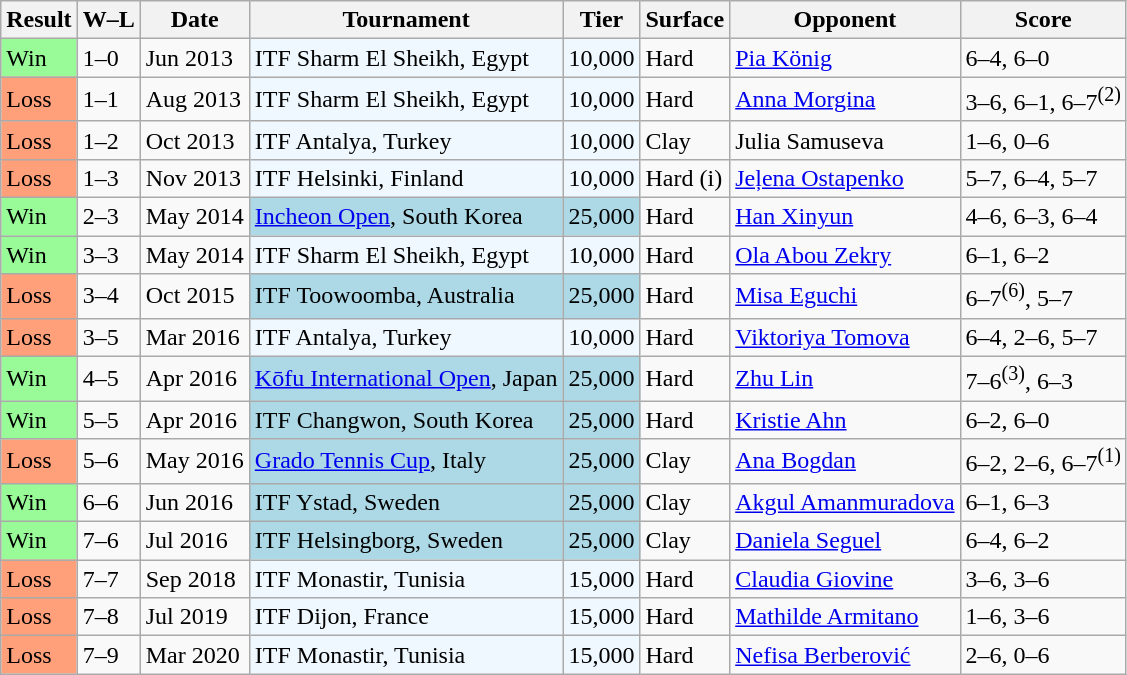<table class="sortable wikitable">
<tr>
<th>Result</th>
<th class="unsortable">W–L</th>
<th>Date</th>
<th>Tournament</th>
<th>Tier</th>
<th>Surface</th>
<th>Opponent</th>
<th class="unsortable">Score</th>
</tr>
<tr>
<td style="background:#98fb98;">Win</td>
<td>1–0</td>
<td>Jun 2013</td>
<td style="background:#f0f8ff;">ITF Sharm El Sheikh, Egypt</td>
<td style="background:#f0f8ff;">10,000</td>
<td>Hard</td>
<td> <a href='#'>Pia König</a></td>
<td>6–4, 6–0</td>
</tr>
<tr>
<td style="background:#ffa07a;">Loss</td>
<td>1–1</td>
<td>Aug 2013</td>
<td style="background:#f0f8ff;">ITF Sharm El Sheikh, Egypt</td>
<td style="background:#f0f8ff;">10,000</td>
<td>Hard</td>
<td> <a href='#'>Anna Morgina</a></td>
<td>3–6, 6–1, 6–7<sup>(2)</sup></td>
</tr>
<tr>
<td style="background:#ffa07a;">Loss</td>
<td>1–2</td>
<td>Oct 2013</td>
<td style="background:#f0f8ff;">ITF Antalya, Turkey</td>
<td style="background:#f0f8ff;">10,000</td>
<td>Clay</td>
<td> Julia Samuseva</td>
<td>1–6, 0–6</td>
</tr>
<tr>
<td style="background:#ffa07a;">Loss</td>
<td>1–3</td>
<td>Nov 2013</td>
<td style="background:#f0f8ff;">ITF Helsinki, Finland</td>
<td style="background:#f0f8ff;">10,000</td>
<td>Hard (i)</td>
<td> <a href='#'>Jeļena Ostapenko</a></td>
<td>5–7, 6–4, 5–7</td>
</tr>
<tr>
<td style="background:#98fb98;">Win</td>
<td>2–3</td>
<td>May 2014</td>
<td style="background:lightblue;"><a href='#'>Incheon Open</a>, South Korea</td>
<td style="background:lightblue;">25,000</td>
<td>Hard</td>
<td> <a href='#'>Han Xinyun</a></td>
<td>4–6, 6–3, 6–4</td>
</tr>
<tr>
<td style="background:#98fb98;">Win</td>
<td>3–3</td>
<td>May 2014</td>
<td style="background:#f0f8ff;">ITF Sharm El Sheikh, Egypt</td>
<td style="background:#f0f8ff;">10,000</td>
<td>Hard</td>
<td> <a href='#'>Ola Abou Zekry</a></td>
<td>6–1, 6–2</td>
</tr>
<tr>
<td style="background:#ffa07a;">Loss</td>
<td>3–4</td>
<td>Oct 2015</td>
<td style="background:lightblue;">ITF Toowoomba, Australia</td>
<td style="background:lightblue;">25,000</td>
<td>Hard</td>
<td> <a href='#'>Misa Eguchi</a></td>
<td>6–7<sup>(6)</sup>, 5–7</td>
</tr>
<tr>
<td style="background:#ffa07a;">Loss</td>
<td>3–5</td>
<td>Mar 2016</td>
<td style="background:#f0f8ff;">ITF Antalya, Turkey</td>
<td style="background:#f0f8ff;">10,000</td>
<td>Hard</td>
<td> <a href='#'>Viktoriya Tomova</a></td>
<td>6–4, 2–6, 5–7</td>
</tr>
<tr>
<td style="background:#98fb98;">Win</td>
<td>4–5</td>
<td>Apr 2016</td>
<td style="background:lightblue;"><a href='#'>Kōfu International Open</a>, Japan</td>
<td style="background:lightblue;">25,000</td>
<td>Hard</td>
<td> <a href='#'>Zhu Lin</a></td>
<td>7–6<sup>(3)</sup>, 6–3</td>
</tr>
<tr>
<td style="background:#98fb98;">Win</td>
<td>5–5</td>
<td>Apr 2016</td>
<td style="background:lightblue;">ITF Changwon, South Korea</td>
<td style="background:lightblue;">25,000</td>
<td>Hard</td>
<td> <a href='#'>Kristie Ahn</a></td>
<td>6–2, 6–0</td>
</tr>
<tr>
<td style="background:#ffa07a;">Loss</td>
<td>5–6</td>
<td>May 2016</td>
<td style="background:lightblue;"><a href='#'>Grado Tennis Cup</a>, Italy</td>
<td style="background:lightblue;">25,000</td>
<td>Clay</td>
<td> <a href='#'>Ana Bogdan</a></td>
<td>6–2, 2–6, 6–7<sup>(1)</sup></td>
</tr>
<tr>
<td style="background:#98fb98;">Win</td>
<td>6–6</td>
<td>Jun 2016</td>
<td style="background:lightblue;">ITF Ystad, Sweden</td>
<td style="background:lightblue;">25,000</td>
<td>Clay</td>
<td> <a href='#'>Akgul Amanmuradova</a></td>
<td>6–1, 6–3</td>
</tr>
<tr>
<td style="background:#98fb98;">Win</td>
<td>7–6</td>
<td>Jul 2016</td>
<td style="background:lightblue;">ITF Helsingborg, Sweden</td>
<td style="background:lightblue;">25,000</td>
<td>Clay</td>
<td> <a href='#'>Daniela Seguel</a></td>
<td>6–4, 6–2</td>
</tr>
<tr>
<td style="background:#ffa07a;">Loss</td>
<td>7–7</td>
<td>Sep 2018</td>
<td style="background:#f0f8ff;">ITF Monastir, Tunisia</td>
<td style="background:#f0f8ff;">15,000</td>
<td>Hard</td>
<td> <a href='#'>Claudia Giovine</a></td>
<td>3–6, 3–6</td>
</tr>
<tr>
<td style="background:#ffa07a;">Loss</td>
<td>7–8</td>
<td>Jul 2019</td>
<td style="background:#f0f8ff;">ITF Dijon, France</td>
<td style="background:#f0f8ff;">15,000</td>
<td>Hard</td>
<td> <a href='#'>Mathilde Armitano</a></td>
<td>1–6, 3–6</td>
</tr>
<tr>
<td style="background:#ffa07a;">Loss</td>
<td>7–9</td>
<td>Mar 2020</td>
<td style="background:#f0f8ff;">ITF Monastir, Tunisia</td>
<td style="background:#f0f8ff;">15,000</td>
<td>Hard</td>
<td> <a href='#'>Nefisa Berberović</a></td>
<td>2–6, 0–6</td>
</tr>
</table>
